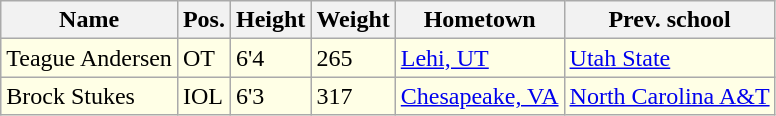<table class="wikitable sortable">
<tr>
<th>Name</th>
<th>Pos.</th>
<th>Height</th>
<th>Weight</th>
<th>Hometown</th>
<th class="unsortable">Prev. school</th>
</tr>
<tr style="background:#FFFFE6;">
<td>Teague Andersen</td>
<td>OT</td>
<td>6'4</td>
<td>265</td>
<td><a href='#'>Lehi, UT</a></td>
<td><a href='#'>Utah State</a></td>
</tr>
<tr style="background:#FFFFE6;">
<td>Brock Stukes</td>
<td>IOL</td>
<td>6'3</td>
<td>317</td>
<td><a href='#'>Chesapeake, VA</a></td>
<td><a href='#'>North Carolina A&T</a></td>
</tr>
</table>
